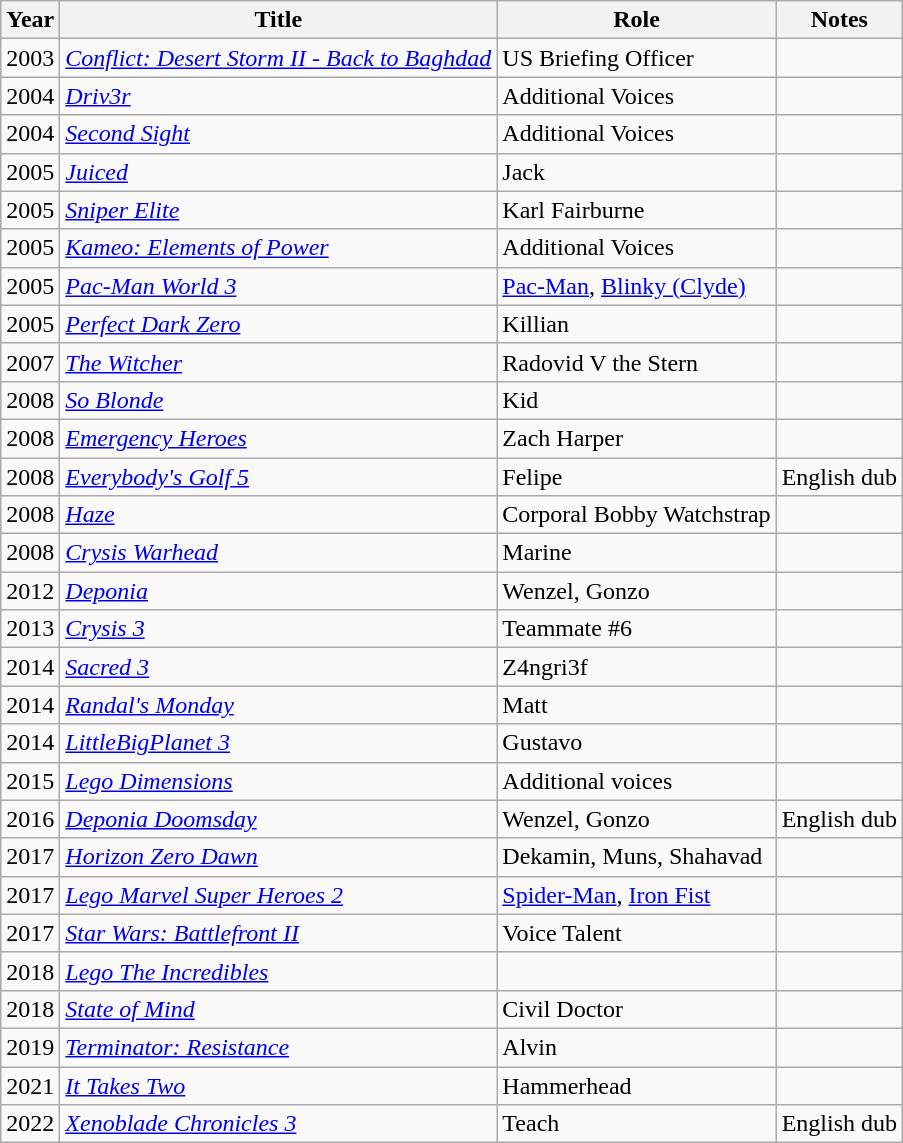<table class="wikitable sortable">
<tr>
<th>Year</th>
<th>Title</th>
<th>Role</th>
<th class="unsortable">Notes</th>
</tr>
<tr>
<td>2003</td>
<td><em><a href='#'>Conflict: Desert Storm II - Back to Baghdad</a></em></td>
<td>US Briefing Officer</td>
<td></td>
</tr>
<tr>
<td>2004</td>
<td><em><a href='#'>Driv3r</a></em></td>
<td>Additional Voices</td>
<td></td>
</tr>
<tr>
<td>2004</td>
<td><em><a href='#'>Second Sight</a></em></td>
<td>Additional Voices</td>
<td></td>
</tr>
<tr>
<td>2005</td>
<td><em><a href='#'>Juiced</a></em></td>
<td>Jack</td>
<td></td>
</tr>
<tr>
<td>2005</td>
<td><em><a href='#'>Sniper Elite</a></em></td>
<td>Karl Fairburne</td>
<td></td>
</tr>
<tr>
<td>2005</td>
<td><em><a href='#'>Kameo: Elements of Power</a></em></td>
<td>Additional Voices</td>
<td></td>
</tr>
<tr>
<td>2005</td>
<td><em><a href='#'>Pac-Man World 3</a></em></td>
<td><a href='#'>Pac-Man</a>, <a href='#'>Blinky (Clyde)</a></td>
<td></td>
</tr>
<tr>
<td>2005</td>
<td><em><a href='#'>Perfect Dark Zero</a></em></td>
<td>Killian</td>
<td></td>
</tr>
<tr>
<td>2007</td>
<td><em><a href='#'>The Witcher</a></em></td>
<td>Radovid V the Stern</td>
<td></td>
</tr>
<tr>
<td>2008</td>
<td><em><a href='#'>So Blonde</a></em></td>
<td>Kid</td>
<td></td>
</tr>
<tr>
<td>2008</td>
<td><em><a href='#'>Emergency Heroes</a></em></td>
<td>Zach Harper</td>
<td></td>
</tr>
<tr>
<td>2008</td>
<td><em><a href='#'>Everybody's Golf 5</a></em></td>
<td>Felipe</td>
<td>English dub</td>
</tr>
<tr>
<td>2008</td>
<td><em><a href='#'>Haze</a></em></td>
<td>Corporal Bobby Watchstrap</td>
<td></td>
</tr>
<tr>
<td>2008</td>
<td><em><a href='#'>Crysis Warhead</a></em></td>
<td>Marine</td>
<td></td>
</tr>
<tr>
<td>2012</td>
<td><em><a href='#'>Deponia</a></em></td>
<td>Wenzel, Gonzo</td>
<td></td>
</tr>
<tr>
<td>2013</td>
<td><em><a href='#'>Crysis 3</a></em></td>
<td>Teammate #6</td>
<td></td>
</tr>
<tr>
<td>2014</td>
<td><em><a href='#'>Sacred 3</a></em></td>
<td>Z4ngri3f</td>
<td></td>
</tr>
<tr>
<td>2014</td>
<td><em><a href='#'>Randal's Monday</a></em></td>
<td>Matt</td>
<td></td>
</tr>
<tr>
<td>2014</td>
<td><em><a href='#'>LittleBigPlanet 3</a></em></td>
<td>Gustavo</td>
<td></td>
</tr>
<tr>
<td>2015</td>
<td><em><a href='#'>Lego Dimensions</a></em></td>
<td>Additional voices</td>
<td></td>
</tr>
<tr>
<td>2016</td>
<td><em><a href='#'>Deponia Doomsday</a></em></td>
<td>Wenzel, Gonzo</td>
<td>English dub</td>
</tr>
<tr>
<td>2017</td>
<td><em><a href='#'>Horizon Zero Dawn</a></em></td>
<td>Dekamin, Muns, Shahavad</td>
<td></td>
</tr>
<tr>
<td>2017</td>
<td><em><a href='#'>Lego Marvel Super Heroes 2</a></em></td>
<td><a href='#'>Spider-Man</a>, <a href='#'>Iron Fist</a></td>
<td></td>
</tr>
<tr>
<td>2017</td>
<td><em><a href='#'>Star Wars: Battlefront II</a></em></td>
<td>Voice Talent</td>
<td></td>
</tr>
<tr>
<td>2018</td>
<td><em><a href='#'>Lego The Incredibles</a></em></td>
<td></td>
<td></td>
</tr>
<tr>
<td>2018</td>
<td><em><a href='#'>State of Mind</a></em></td>
<td>Civil Doctor</td>
<td></td>
</tr>
<tr>
<td>2019</td>
<td><em><a href='#'>Terminator: Resistance</a></em></td>
<td>Alvin</td>
<td></td>
</tr>
<tr>
<td>2021</td>
<td><em><a href='#'>It Takes Two</a></em></td>
<td>Hammerhead</td>
<td></td>
</tr>
<tr>
<td>2022</td>
<td><em><a href='#'>Xenoblade Chronicles 3</a></em></td>
<td>Teach</td>
<td>English dub</td>
</tr>
</table>
